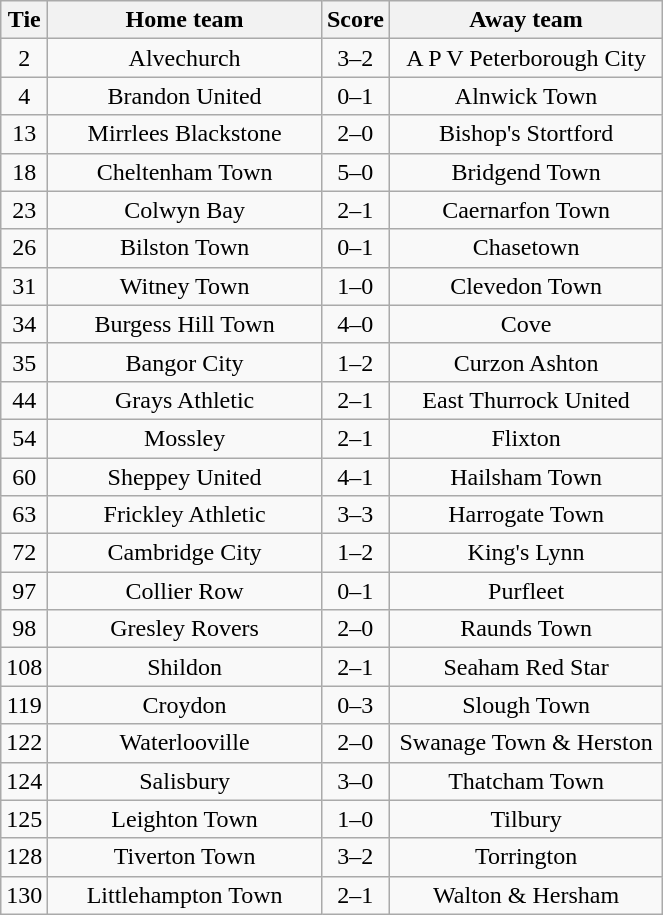<table class="wikitable" style="text-align:center;">
<tr>
<th width=20>Tie</th>
<th width=175>Home team</th>
<th width=20>Score</th>
<th width=175>Away team</th>
</tr>
<tr>
<td>2</td>
<td>Alvechurch</td>
<td>3–2</td>
<td>A P V Peterborough City</td>
</tr>
<tr>
<td>4</td>
<td>Brandon United</td>
<td>0–1</td>
<td>Alnwick Town</td>
</tr>
<tr>
<td>13</td>
<td>Mirrlees Blackstone</td>
<td>2–0</td>
<td>Bishop's Stortford</td>
</tr>
<tr>
<td>18</td>
<td>Cheltenham Town</td>
<td>5–0</td>
<td>Bridgend Town</td>
</tr>
<tr>
<td>23</td>
<td>Colwyn Bay</td>
<td>2–1</td>
<td>Caernarfon Town</td>
</tr>
<tr>
<td>26</td>
<td>Bilston Town</td>
<td>0–1</td>
<td>Chasetown</td>
</tr>
<tr>
<td>31</td>
<td>Witney Town</td>
<td>1–0</td>
<td>Clevedon Town</td>
</tr>
<tr>
<td>34</td>
<td>Burgess Hill Town</td>
<td>4–0</td>
<td>Cove</td>
</tr>
<tr>
<td>35</td>
<td>Bangor City</td>
<td>1–2</td>
<td>Curzon Ashton</td>
</tr>
<tr>
<td>44</td>
<td>Grays Athletic</td>
<td>2–1</td>
<td>East Thurrock United</td>
</tr>
<tr>
<td>54</td>
<td>Mossley</td>
<td>2–1</td>
<td>Flixton</td>
</tr>
<tr>
<td>60</td>
<td>Sheppey United</td>
<td>4–1</td>
<td>Hailsham Town</td>
</tr>
<tr>
<td>63</td>
<td>Frickley Athletic</td>
<td>3–3</td>
<td>Harrogate Town</td>
</tr>
<tr>
<td>72</td>
<td>Cambridge City</td>
<td>1–2</td>
<td>King's Lynn</td>
</tr>
<tr>
<td>97</td>
<td>Collier Row</td>
<td>0–1</td>
<td>Purfleet</td>
</tr>
<tr>
<td>98</td>
<td>Gresley Rovers</td>
<td>2–0</td>
<td>Raunds Town</td>
</tr>
<tr>
<td>108</td>
<td>Shildon</td>
<td>2–1</td>
<td>Seaham Red Star</td>
</tr>
<tr>
<td>119</td>
<td>Croydon</td>
<td>0–3</td>
<td>Slough Town</td>
</tr>
<tr>
<td>122</td>
<td>Waterlooville</td>
<td>2–0</td>
<td>Swanage Town & Herston</td>
</tr>
<tr>
<td>124</td>
<td>Salisbury</td>
<td>3–0</td>
<td>Thatcham Town</td>
</tr>
<tr>
<td>125</td>
<td>Leighton Town</td>
<td>1–0</td>
<td>Tilbury</td>
</tr>
<tr>
<td>128</td>
<td>Tiverton Town</td>
<td>3–2</td>
<td>Torrington</td>
</tr>
<tr>
<td>130</td>
<td>Littlehampton Town</td>
<td>2–1</td>
<td>Walton & Hersham</td>
</tr>
</table>
